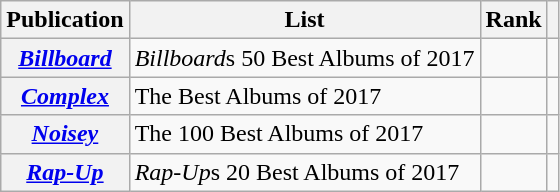<table class="wikitable sortable plainrowheaders" style="border:none; margin:0;">
<tr>
<th scope="col">Publication</th>
<th scope="col" class="unsortable">List</th>
<th scope="col" data-sort-type="number">Rank</th>
<th scope="col" class="unsortable"></th>
</tr>
<tr>
<th scope="row"><em><a href='#'>Billboard</a></em></th>
<td><em>Billboard</em>s 50 Best Albums of 2017</td>
<td></td>
<td></td>
</tr>
<tr>
<th scope="row"><em><a href='#'>Complex</a></em></th>
<td>The Best Albums of 2017</td>
<td></td>
<td></td>
</tr>
<tr>
<th scope="row"><em><a href='#'>Noisey</a></em></th>
<td>The 100 Best Albums of 2017</td>
<td></td>
<td></td>
</tr>
<tr>
<th scope="row"><em><a href='#'>Rap-Up</a></em></th>
<td><em>Rap-Up</em>s 20 Best Albums of 2017</td>
<td></td>
<td></td>
</tr>
</table>
